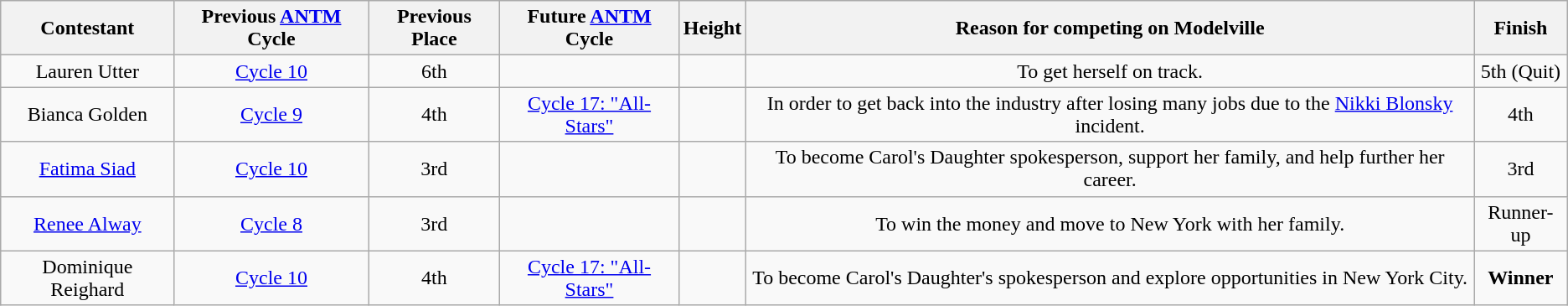<table class="wikitable sortable" style="text-align:center">
<tr>
<th>Contestant</th>
<th>Previous <a href='#'>ANTM</a> Cycle</th>
<th>Previous Place</th>
<th>Future <a href='#'>ANTM</a> Cycle</th>
<th>Height</th>
<th>Reason for competing on Modelville</th>
<th>Finish</th>
</tr>
<tr>
<td>Lauren Utter</td>
<td><a href='#'>Cycle 10</a></td>
<td>6th</td>
<td></td>
<td></td>
<td>To get herself on track.</td>
<td>5th (Quit)</td>
</tr>
<tr>
<td>Bianca Golden</td>
<td><a href='#'>Cycle 9</a></td>
<td>4th</td>
<td><a href='#'>Cycle 17: "All-Stars"</a></td>
<td></td>
<td>In order to get back into the industry after losing many jobs due to the <a href='#'>Nikki Blonsky</a> incident.</td>
<td>4th</td>
</tr>
<tr>
<td><a href='#'>Fatima Siad</a></td>
<td><a href='#'>Cycle 10</a></td>
<td>3rd</td>
<td></td>
<td></td>
<td>To become Carol's Daughter spokesperson, support her family, and help further her career.</td>
<td>3rd</td>
</tr>
<tr>
<td><a href='#'>Renee Alway</a></td>
<td><a href='#'>Cycle 8</a></td>
<td>3rd</td>
<td></td>
<td></td>
<td>To win the money and move to New York with her family.</td>
<td>Runner-up</td>
</tr>
<tr>
<td>Dominique Reighard</td>
<td><a href='#'>Cycle 10</a></td>
<td>4th</td>
<td><a href='#'>Cycle 17: "All-Stars"</a></td>
<td></td>
<td>To become Carol's Daughter's spokesperson and explore opportunities in New York City.</td>
<td><strong>Winner</strong></td>
</tr>
</table>
